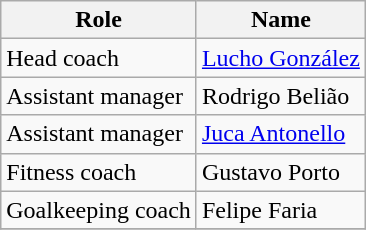<table class=wikitable>
<tr>
<th>Role</th>
<th>Name</th>
</tr>
<tr>
<td>Head coach</td>
<td> <a href='#'>Lucho González</a></td>
</tr>
<tr>
<td>Assistant manager</td>
<td> Rodrigo Belião</td>
</tr>
<tr>
<td>Assistant manager</td>
<td> <a href='#'>Juca Antonello</a></td>
</tr>
<tr>
<td>Fitness coach</td>
<td> Gustavo Porto</td>
</tr>
<tr>
<td>Goalkeeping coach</td>
<td> Felipe Faria</td>
</tr>
<tr>
</tr>
</table>
